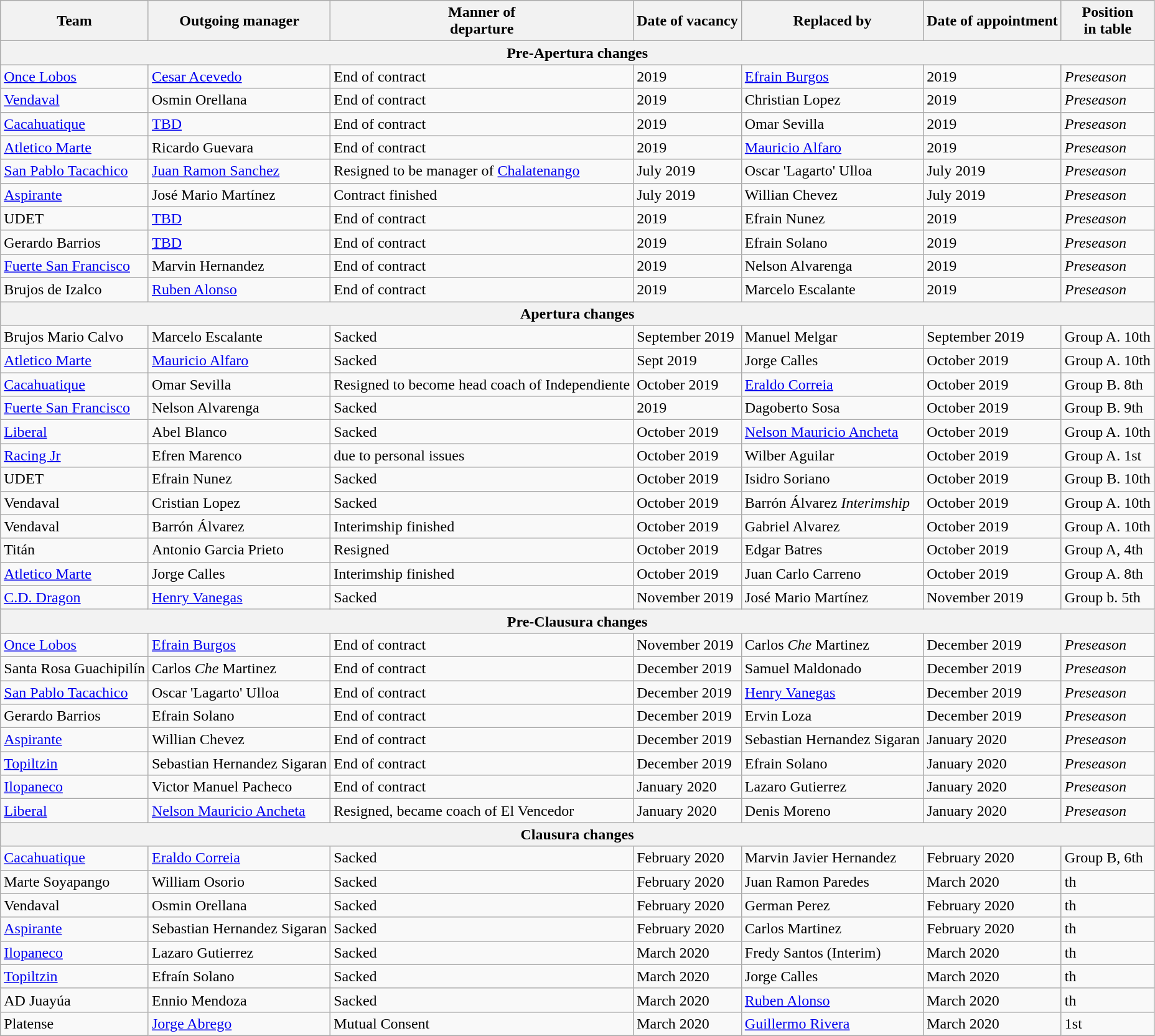<table class="wikitable sortable">
<tr>
<th>Team</th>
<th>Outgoing manager</th>
<th>Manner of <br> departure</th>
<th>Date of vacancy</th>
<th>Replaced by</th>
<th>Date of appointment</th>
<th>Position <br> in table</th>
</tr>
<tr>
<th colspan=7>Pre-Apertura changes</th>
</tr>
<tr>
<td><a href='#'>Once Lobos</a></td>
<td> <a href='#'>Cesar Acevedo</a></td>
<td>End of contract</td>
<td>2019</td>
<td> <a href='#'>Efrain Burgos</a></td>
<td>2019</td>
<td><em>Preseason</em></td>
</tr>
<tr>
<td><a href='#'>Vendaval</a></td>
<td> Osmin Orellana</td>
<td>End of contract</td>
<td>2019</td>
<td> Christian Lopez</td>
<td>2019</td>
<td><em>Preseason</em></td>
</tr>
<tr>
<td><a href='#'>Cacahuatique</a></td>
<td> <a href='#'>TBD</a></td>
<td>End of contract</td>
<td>2019</td>
<td> Omar Sevilla</td>
<td>2019</td>
<td><em>Preseason</em></td>
</tr>
<tr>
<td><a href='#'>Atletico Marte</a></td>
<td> Ricardo Guevara</td>
<td>End of contract</td>
<td>2019</td>
<td> <a href='#'>Mauricio Alfaro</a></td>
<td>2019</td>
<td><em>Preseason</em></td>
</tr>
<tr>
<td><a href='#'>San Pablo Tacachico</a></td>
<td> <a href='#'>Juan Ramon Sanchez</a></td>
<td>Resigned to be manager of <a href='#'>Chalatenango</a></td>
<td>July 2019</td>
<td> Oscar 'Lagarto' Ulloa</td>
<td>July 2019</td>
<td><em>Preseason</em></td>
</tr>
<tr>
<td><a href='#'>Aspirante</a></td>
<td> José Mario Martínez</td>
<td>Contract finished</td>
<td>July 2019</td>
<td> Willian Chevez</td>
<td>July 2019</td>
<td><em>Preseason</em></td>
</tr>
<tr>
<td>UDET</td>
<td> <a href='#'>TBD</a></td>
<td>End of contract</td>
<td>2019</td>
<td> Efrain Nunez</td>
<td>2019</td>
<td><em>Preseason</em></td>
</tr>
<tr>
<td>Gerardo Barrios</td>
<td> <a href='#'>TBD</a></td>
<td>End of contract</td>
<td>2019</td>
<td> Efrain Solano</td>
<td>2019</td>
<td><em>Preseason</em></td>
</tr>
<tr>
<td><a href='#'>Fuerte San Francisco</a></td>
<td> Marvin Hernandez</td>
<td>End of contract</td>
<td>2019</td>
<td> Nelson Alvarenga</td>
<td>2019</td>
<td><em>Preseason</em></td>
</tr>
<tr>
<td>Brujos de Izalco</td>
<td> <a href='#'>Ruben Alonso</a></td>
<td>End of contract</td>
<td>2019</td>
<td> Marcelo Escalante</td>
<td>2019</td>
<td><em>Preseason</em></td>
</tr>
<tr>
<th colspan=7>Apertura changes</th>
</tr>
<tr>
<td>Brujos Mario Calvo</td>
<td> Marcelo Escalante</td>
<td>Sacked</td>
<td>September 2019</td>
<td> Manuel Melgar</td>
<td>September 2019</td>
<td>Group A. 10th</td>
</tr>
<tr>
<td><a href='#'>Atletico Marte</a></td>
<td> <a href='#'>Mauricio Alfaro</a></td>
<td>Sacked</td>
<td>Sept 2019</td>
<td> Jorge Calles</td>
<td>October 2019</td>
<td>Group A. 10th</td>
</tr>
<tr>
<td><a href='#'>Cacahuatique</a></td>
<td> Omar Sevilla</td>
<td>Resigned to become head coach of Independiente</td>
<td>October 2019</td>
<td> <a href='#'>Eraldo Correia</a></td>
<td>October 2019</td>
<td>Group B. 8th</td>
</tr>
<tr>
<td><a href='#'>Fuerte San Francisco</a></td>
<td> Nelson Alvarenga</td>
<td>Sacked</td>
<td>2019</td>
<td> Dagoberto Sosa</td>
<td>October 2019</td>
<td>Group B. 9th</td>
</tr>
<tr>
<td><a href='#'>Liberal</a></td>
<td> Abel Blanco</td>
<td>Sacked</td>
<td>October 2019</td>
<td> <a href='#'>Nelson Mauricio Ancheta</a></td>
<td>October 2019</td>
<td>Group A. 10th</td>
</tr>
<tr>
<td><a href='#'>Racing Jr</a></td>
<td> Efren Marenco</td>
<td>due to personal issues</td>
<td>October 2019</td>
<td> Wilber Aguilar</td>
<td>October 2019</td>
<td>Group A. 1st</td>
</tr>
<tr>
<td>UDET</td>
<td> Efrain Nunez</td>
<td>Sacked</td>
<td>October 2019</td>
<td> Isidro Soriano</td>
<td>October 2019</td>
<td>Group B. 10th</td>
</tr>
<tr>
<td>Vendaval</td>
<td> Cristian Lopez</td>
<td>Sacked</td>
<td>October 2019</td>
<td> Barrón Álvarez <em>Interimship</em></td>
<td>October 2019</td>
<td>Group A. 10th</td>
</tr>
<tr>
<td>Vendaval</td>
<td> Barrón Álvarez</td>
<td>Interimship finished</td>
<td>October 2019</td>
<td> Gabriel Alvarez</td>
<td>October 2019</td>
<td>Group A. 10th</td>
</tr>
<tr>
<td>Titán</td>
<td> Antonio Garcia Prieto</td>
<td>Resigned</td>
<td>October 2019</td>
<td> Edgar Batres</td>
<td>October 2019</td>
<td>Group A, 4th</td>
</tr>
<tr>
<td><a href='#'>Atletico Marte</a></td>
<td> Jorge Calles</td>
<td>Interimship finished</td>
<td>October 2019</td>
<td> Juan Carlo Carreno</td>
<td>October 2019</td>
<td>Group A. 8th</td>
</tr>
<tr>
<td><a href='#'>C.D. Dragon</a></td>
<td> <a href='#'>Henry Vanegas</a></td>
<td>Sacked</td>
<td>November 2019</td>
<td> José Mario Martínez</td>
<td>November 2019</td>
<td>Group b. 5th</td>
</tr>
<tr>
<th colspan=7>Pre-Clausura changes</th>
</tr>
<tr>
<td><a href='#'>Once Lobos</a></td>
<td> <a href='#'>Efrain Burgos</a></td>
<td>End of contract</td>
<td>November 2019</td>
<td> Carlos <em>Che</em> Martinez</td>
<td>December 2019</td>
<td><em>Preseason</em></td>
</tr>
<tr>
<td>Santa Rosa Guachipilín</td>
<td> Carlos <em>Che</em> Martinez</td>
<td>End of contract</td>
<td>December 2019</td>
<td> Samuel Maldonado</td>
<td>December 2019</td>
<td><em>Preseason</em></td>
</tr>
<tr>
<td><a href='#'>San Pablo Tacachico</a></td>
<td> Oscar 'Lagarto' Ulloa</td>
<td>End of contract</td>
<td>December 2019</td>
<td> <a href='#'>Henry Vanegas</a></td>
<td>December 2019</td>
<td><em>Preseason</em></td>
</tr>
<tr>
<td>Gerardo Barrios</td>
<td> Efrain Solano</td>
<td>End of contract</td>
<td>December 2019</td>
<td> Ervin Loza</td>
<td>December 2019</td>
<td><em>Preseason</em></td>
</tr>
<tr>
<td><a href='#'>Aspirante</a></td>
<td> Willian Chevez</td>
<td>End of contract</td>
<td>December 2019</td>
<td> Sebastian Hernandez Sigaran</td>
<td>January 2020</td>
<td><em>Preseason</em></td>
</tr>
<tr>
<td><a href='#'>Topiltzin</a></td>
<td> Sebastian Hernandez Sigaran</td>
<td>End of contract</td>
<td>December 2019</td>
<td> Efrain Solano</td>
<td>January 2020</td>
<td><em>Preseason</em></td>
</tr>
<tr>
<td><a href='#'>Ilopaneco</a></td>
<td> Victor Manuel Pacheco</td>
<td>End of contract</td>
<td>January 2020</td>
<td> Lazaro Gutierrez</td>
<td>January 2020</td>
<td><em>Preseason</em></td>
</tr>
<tr>
<td><a href='#'>Liberal</a></td>
<td> <a href='#'>Nelson Mauricio Ancheta</a></td>
<td>Resigned, became coach of El Vencedor</td>
<td>January 2020</td>
<td> Denis Moreno</td>
<td>January 2020</td>
<td><em>Preseason</em></td>
</tr>
<tr>
<th colspan=7>Clausura changes</th>
</tr>
<tr>
<td><a href='#'>Cacahuatique</a></td>
<td> <a href='#'>Eraldo Correia</a></td>
<td>Sacked</td>
<td>February 2020</td>
<td> Marvin Javier Hernandez</td>
<td>February 2020</td>
<td>Group B, 6th</td>
</tr>
<tr>
<td>Marte Soyapango</td>
<td> William Osorio</td>
<td>Sacked</td>
<td>February 2020</td>
<td> Juan Ramon Paredes</td>
<td>March 2020</td>
<td>th</td>
</tr>
<tr>
<td>Vendaval</td>
<td> Osmin Orellana</td>
<td>Sacked</td>
<td>February 2020</td>
<td> German Perez</td>
<td>February 2020</td>
<td>th</td>
</tr>
<tr>
<td><a href='#'>Aspirante</a></td>
<td> Sebastian Hernandez Sigaran</td>
<td>Sacked</td>
<td>February 2020</td>
<td> Carlos Martinez</td>
<td>February  2020</td>
<td>th</td>
</tr>
<tr>
<td><a href='#'>Ilopaneco</a></td>
<td> Lazaro Gutierrez</td>
<td>Sacked</td>
<td>March 2020</td>
<td> Fredy Santos (Interim)</td>
<td>March 2020</td>
<td>th</td>
</tr>
<tr>
<td><a href='#'>Topiltzin</a></td>
<td> Efraín Solano</td>
<td>Sacked</td>
<td>March 2020</td>
<td> Jorge Calles</td>
<td>March 2020</td>
<td>th</td>
</tr>
<tr>
<td>AD Juayúa</td>
<td> Ennio Mendoza</td>
<td>Sacked</td>
<td>March 2020</td>
<td> <a href='#'>Ruben Alonso</a></td>
<td>March 2020</td>
<td>th</td>
</tr>
<tr>
<td>Platense</td>
<td> <a href='#'>Jorge Abrego</a></td>
<td>Mutual Consent</td>
<td>March 2020</td>
<td> <a href='#'>Guillermo Rivera</a></td>
<td>March 2020</td>
<td>1st</td>
</tr>
</table>
